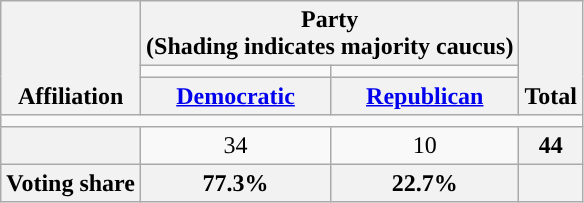<table class=wikitable style="text-align:center">
<tr style="vertical-align:bottom;">
<th rowspan=3>Affiliation</th>
<th colspan=2>Party <div>(Shading indicates majority caucus)</div></th>
<th rowspan=3>Total</th>
</tr>
<tr style="height:5px">
<td style="background-color:"></td>
<td style="background-color:"></td>
</tr>
<tr>
<th><a href='#'>Democratic</a></th>
<th><a href='#'>Republican</a></th>
</tr>
<tr>
<td colspan=5></td>
</tr>
<tr>
<th nowrap style="font-size:80%"></th>
<td>34</td>
<td>10</td>
<th>44</th>
</tr>
<tr>
<th>Voting share</th>
<th>77.3%</th>
<th>22.7% </th>
<th colspan=2></th>
</tr>
</table>
